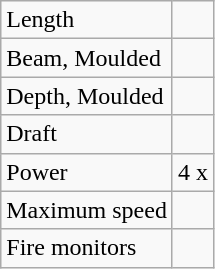<table class="wikitable">
<tr>
<td>Length</td>
<td></td>
</tr>
<tr>
<td>Beam, Moulded</td>
<td></td>
</tr>
<tr>
<td>Depth, Moulded</td>
<td></td>
</tr>
<tr>
<td>Draft</td>
<td></td>
</tr>
<tr>
<td>Power</td>
<td>4 x </td>
</tr>
<tr>
<td>Maximum speed</td>
<td></td>
</tr>
<tr>
<td>Fire monitors</td>
<td><br></td>
</tr>
</table>
